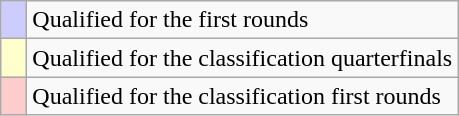<table class=wikitable>
<tr>
<td width=10px style="background-color:#ccccff;"></td>
<td>Qualified for the first rounds</td>
</tr>
<tr>
<td width=10px style="background-color:#ffffcc;"></td>
<td>Qualified for the classification quarterfinals</td>
</tr>
<tr>
<td width=10px style="background-color:#ffcccc;"></td>
<td>Qualified for the classification first rounds</td>
</tr>
</table>
